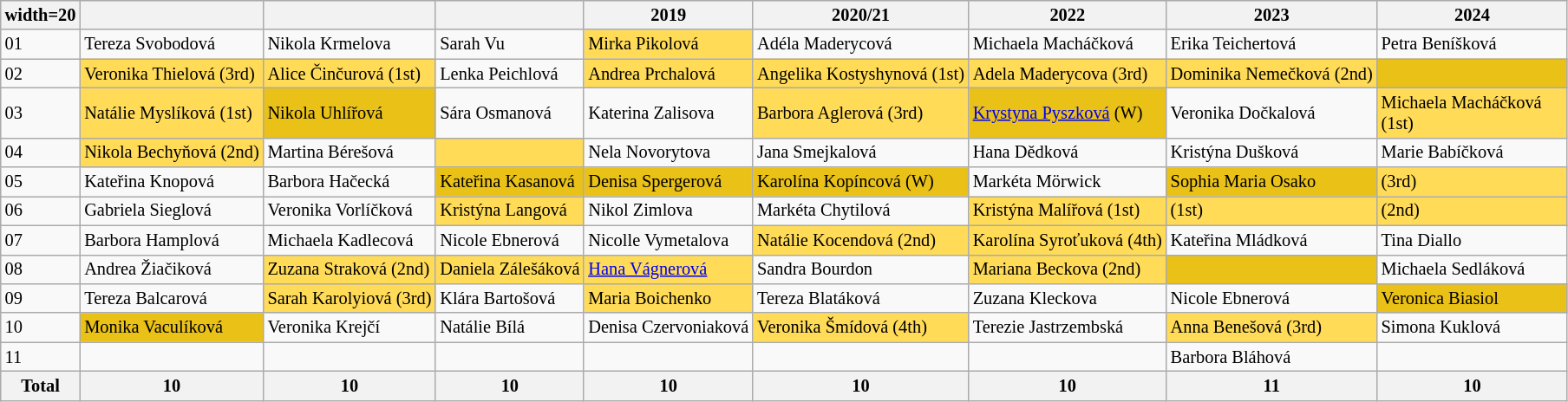<table class="wikitable" style="font-size: 85%";>
<tr>
<th>width=20 </th>
<th></th>
<th></th>
<th></th>
<th>2019</th>
<th>2020/21</th>
<th>2022</th>
<th>2023</th>
<th width="140">2024</th>
</tr>
<tr>
<td>01</td>
<td>Tereza Svobodová</td>
<td>Nikola Krmelova</td>
<td>Sarah Vu</td>
<td bgcolor=#FFDB58>Mirka Pikolová </td>
<td>Adéla Maderycová</td>
<td>Michaela Macháčková</td>
<td>Erika Teichertová</td>
<td>Petra Beníšková</td>
</tr>
<tr>
<td>02</td>
<td bgcolor=#FFDB58>Veronika Thielová (3rd)</td>
<td bgcolor=#FFDB58>Alice Činčurová (1st)</td>
<td>Lenka Peichlová</td>
<td bgcolor=#FFDB58>Andrea Prchalová </td>
<td bgcolor=#FFDB58>Angelika Kostyshynová (1st)</td>
<td bgcolor=#FFDB58>Adela Maderycova (3rd)</td>
<td bgcolor=#FFDB58>Dominika Nemečková (2nd)</td>
<td bgcolor=#EAC117> </td>
</tr>
<tr>
<td>03</td>
<td bgcolor=#FFDB58>Natálie Myslíková (1st)</td>
<td bgcolor=#EAC117>Nikola Uhlířová </td>
<td>Sára Osmanová</td>
<td>Katerina Zalisova</td>
<td bgcolor=#FFDB58>Barbora Aglerová (3rd)</td>
<td bgcolor=#EAC117><a href='#'>Krystyna Pyszková</a> (W)</td>
<td>Veronika Dočkalová</td>
<td bgcolor=#FFDB58>Michaela Macháčková (1st)</td>
</tr>
<tr>
<td>04</td>
<td bgcolor=#FFDB58>Nikola Bechyňová (2nd)</td>
<td>Martina Bérešová</td>
<td bgcolor=#FFDB58> </td>
<td>Nela Novorytova</td>
<td>Jana Smejkalová</td>
<td>Hana Dědková</td>
<td>Kristýna Dušková</td>
<td>Marie Babíčková</td>
</tr>
<tr>
<td>05</td>
<td>Kateřina Knopová</td>
<td>Barbora Hačecká</td>
<td bgcolor=#EAC117>Kateřina Kasanová </td>
<td bgcolor=#EAC117>Denisa Spergerová </td>
<td bgcolor=#EAC117>Karolína Kopíncová (W)</td>
<td>Markéta Mörwick</td>
<td bgcolor=#EAC117>Sophia Maria Osako </td>
<td bgcolor=#FFDB58> (3rd)</td>
</tr>
<tr>
<td>06</td>
<td>Gabriela Sieglová</td>
<td>Veronika Vorlíčková</td>
<td bgcolor=#FFDB58>Kristýna Langová </td>
<td>Nikol Zimlova</td>
<td>Markéta Chytilová</td>
<td bgcolor=#FFDB58>Kristýna Malířová (1st)</td>
<td bgcolor=#FFDB58> (1st)</td>
<td bgcolor=#FFDB58> (2nd)</td>
</tr>
<tr>
<td>07</td>
<td>Barbora Hamplová</td>
<td>Michaela Kadlecová</td>
<td>Nicole Ebnerová</td>
<td>Nicolle Vymetalova</td>
<td bgcolor=#FFDB58>Natálie Kocendová (2nd)</td>
<td bgcolor=#FFDB58>Karolína Syroťuková (4th)</td>
<td>Kateřina Mládková</td>
<td>Tina Diallo</td>
</tr>
<tr>
<td>08</td>
<td>Andrea Žiačiková</td>
<td bgcolor=#FFDB58>Zuzana Straková (2nd)</td>
<td bgcolor=#FFDB58>Daniela Zálešáková </td>
<td bgcolor=#FFDB58><a href='#'>Hana Vágnerová</a> </td>
<td>Sandra Bourdon</td>
<td bgcolor=#FFDB58>Mariana Beckova (2nd)</td>
<td bgcolor=#EAC117> </td>
<td>Michaela Sedláková</td>
</tr>
<tr>
<td>09</td>
<td>Tereza Balcarová</td>
<td bgcolor=#FFDB58>Sarah Karolyiová (3rd)</td>
<td>Klára Bartošová</td>
<td bgcolor=#FFDB58>Maria Boichenko </td>
<td>Tereza Blatáková</td>
<td>Zuzana Kleckova</td>
<td>Nicole Ebnerová</td>
<td bgcolor=#EAC117>Veronica Biasiol </td>
</tr>
<tr>
<td>10</td>
<td bgcolor=#EAC117>Monika Vaculíková </td>
<td>Veronika Krejčí</td>
<td>Natálie Bílá</td>
<td>Denisa Czervoniaková</td>
<td bgcolor=#FFDB58>Veronika Šmídová (4th)</td>
<td>Terezie Jastrzembská</td>
<td bgcolor=#FFDB58>Anna Benešová (3rd)</td>
<td>Simona Kuklová</td>
</tr>
<tr>
<td>11</td>
<td></td>
<td></td>
<td></td>
<td></td>
<td></td>
<td></td>
<td>Barbora Bláhová</td>
<td></td>
</tr>
<tr>
<th>Total</th>
<th>10</th>
<th>10</th>
<th>10</th>
<th>10</th>
<th>10</th>
<th>10</th>
<th>11</th>
<th>10</th>
</tr>
</table>
